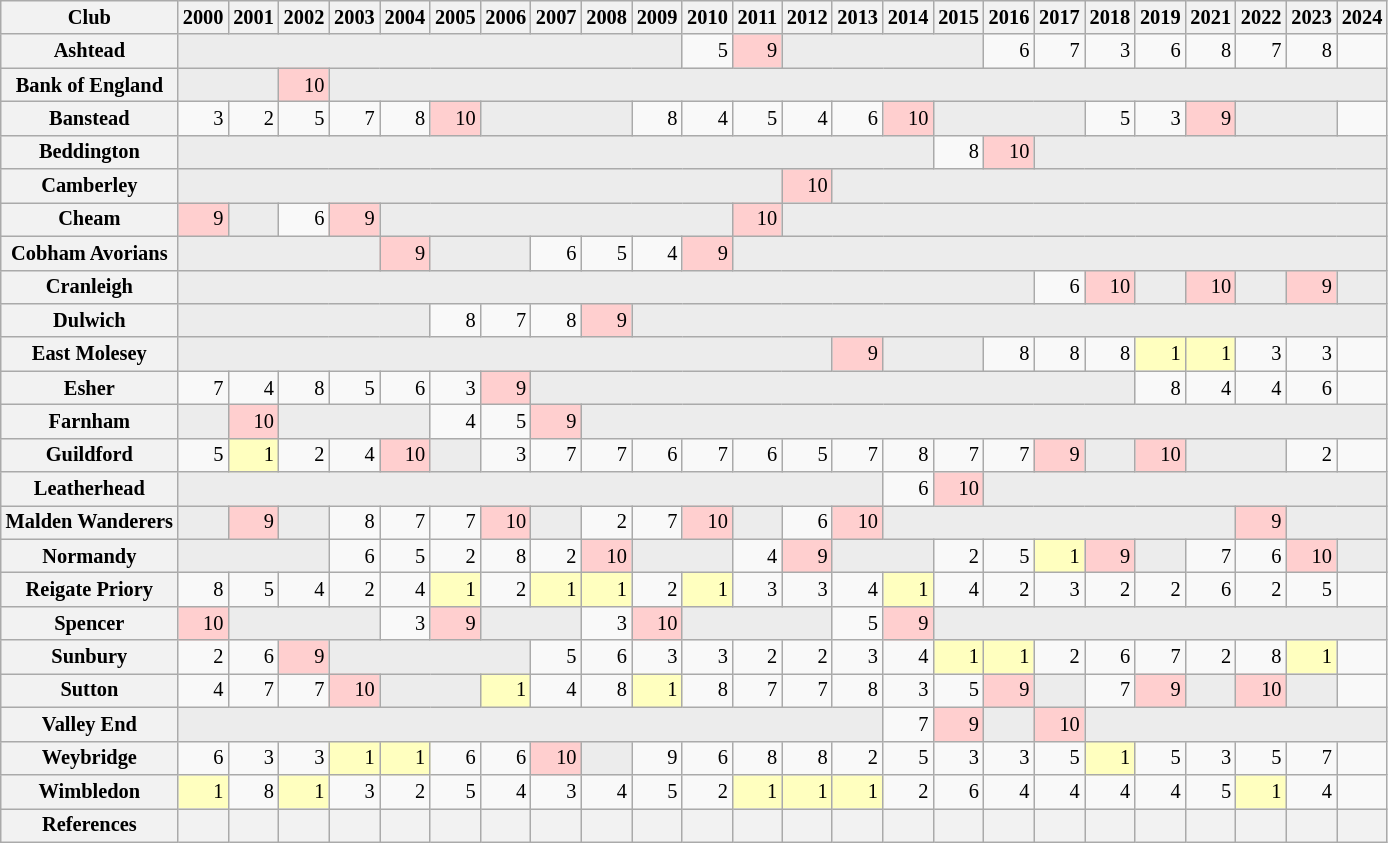<table class="wikitable plainrowheaders" style="font-size:85%; text-align: right;">
<tr>
<th scope="col">Club</th>
<th scope="col">2000</th>
<th scope="col">2001</th>
<th scope="col">2002</th>
<th scope="col">2003</th>
<th scope="col">2004</th>
<th scope="col">2005</th>
<th scope="col">2006</th>
<th scope="col">2007</th>
<th scope="col">2008</th>
<th scope="col">2009</th>
<th scope="col">2010</th>
<th scope="col">2011</th>
<th scope="col">2012</th>
<th scope="col">2013</th>
<th scope="col">2014</th>
<th scope="col">2015</th>
<th scope="col">2016</th>
<th scope="col">2017</th>
<th scope="col">2018</th>
<th scope="col">2019</th>
<th scope="col">2021</th>
<th scope="col">2022</th>
<th scope="col">2023</th>
<th scope="col">2024</th>
</tr>
<tr>
<th scope="row">Ashtead</th>
<td bgcolor="#ececec" colspan="10"></td>
<td>5</td>
<td bgcolor="#ffcfcf">9</td>
<td bgcolor="#ececec" colspan="4"></td>
<td>6</td>
<td>7</td>
<td>3</td>
<td>6</td>
<td>8</td>
<td>7</td>
<td>8</td>
<td></td>
</tr>
<tr>
<th scope="row">Bank of England</th>
<td bgcolor="#ececec" colspan="2"></td>
<td bgcolor="#ffcfcf">10</td>
<td bgcolor="#ececec" colspan="21"></td>
</tr>
<tr>
<th scope="row">Banstead</th>
<td>3</td>
<td>2</td>
<td>5</td>
<td>7</td>
<td>8</td>
<td bgcolor="#ffcfcf">10</td>
<td bgcolor="#ececec" colspan="3"></td>
<td>8</td>
<td>4</td>
<td>5</td>
<td>4</td>
<td>6</td>
<td bgcolor="#ffcfcf">10</td>
<td bgcolor="#ececec" colspan="3"></td>
<td>5</td>
<td>3</td>
<td bgcolor="#ffcfcf">9</td>
<td bgcolor="#ececec" colspan="2"></td>
<td></td>
</tr>
<tr>
<th scope="row">Beddington</th>
<td bgcolor="#ececec" colspan="15"></td>
<td>8</td>
<td bgcolor="#ffcfcf">10</td>
<td colspan="7" bgcolor="#ececec"></td>
</tr>
<tr>
<th scope="row">Camberley</th>
<td bgcolor="#ececec" colspan="12"></td>
<td bgcolor="#ffcfcf">10</td>
<td colspan="11" bgcolor="#ececec"></td>
</tr>
<tr>
<th scope="row">Cheam</th>
<td bgcolor="#ffcfcf">9</td>
<td bgcolor="#ececec"></td>
<td>6</td>
<td bgcolor="#ffcfcf">9</td>
<td bgcolor="#ececec" colspan="7"></td>
<td bgcolor="#ffcfcf">10</td>
<td colspan="12" bgcolor="#ececec"></td>
</tr>
<tr>
<th scope="row">Cobham Avorians </th>
<td bgcolor="#ececec" colspan="4"></td>
<td bgcolor="#ffcfcf">9</td>
<td bgcolor="#ececec" colspan="2"></td>
<td>6</td>
<td>5</td>
<td>4</td>
<td bgcolor="#ffcfcf">9</td>
<td colspan="13" bgcolor="#ececec"></td>
</tr>
<tr>
<th scope="row">Cranleigh</th>
<td bgcolor="#ececec" colspan="17"></td>
<td>6</td>
<td bgcolor="#ffcfcf">10</td>
<td bgcolor="#ececec" colspan="1"></td>
<td bgcolor="#ffcfcf">10</td>
<td bgcolor="#ececec"></td>
<td bgcolor="#ffcfcf">9</td>
<td bgcolor="#ececec"></td>
</tr>
<tr>
<th scope="row">Dulwich</th>
<td bgcolor="#ececec" colspan="5"></td>
<td>8</td>
<td>7</td>
<td>8</td>
<td bgcolor="#ffcfcf">9</td>
<td colspan="15" bgcolor="#ececec"></td>
</tr>
<tr>
<th scope="row">East Molesey</th>
<td bgcolor="#ececec" colspan="13"></td>
<td bgcolor="#ffcfcf">9</td>
<td bgcolor="#ececec" colspan="2"></td>
<td>8</td>
<td>8</td>
<td>8</td>
<td bgcolor="#ffffbf">1</td>
<td bgcolor="#ffffbf">1</td>
<td>3</td>
<td>3</td>
<td></td>
</tr>
<tr>
<th scope="row">Esher</th>
<td>7</td>
<td>4</td>
<td>8</td>
<td>5</td>
<td>6</td>
<td>3</td>
<td bgcolor="#ffcfcf">9</td>
<td bgcolor="#ececec" colspan="12"></td>
<td>8</td>
<td>4</td>
<td>4</td>
<td>6</td>
<td></td>
</tr>
<tr>
<th scope="row">Farnham</th>
<td bgcolor="#ececec"></td>
<td bgcolor="#ffcfcf">10</td>
<td bgcolor="#ececec" colspan="3"></td>
<td>4</td>
<td>5</td>
<td bgcolor="#ffcfcf">9</td>
<td colspan="16" bgcolor="#ececec"></td>
</tr>
<tr>
<th scope="row">Guildford</th>
<td>5</td>
<td bgcolor="#ffffbf">1</td>
<td>2</td>
<td>4</td>
<td bgcolor="#ffcfcf">10</td>
<td bgcolor="#ececec"></td>
<td>3</td>
<td>7</td>
<td>7</td>
<td>6</td>
<td>7</td>
<td>6</td>
<td>5</td>
<td>7</td>
<td>8</td>
<td>7</td>
<td>7</td>
<td bgcolor="#ffcfcf">9</td>
<td bgcolor="#ececec"></td>
<td bgcolor="#ffcfcf">10</td>
<td colspan="2" bgcolor="#ececec"></td>
<td>2</td>
<td></td>
</tr>
<tr>
<th scope="row">Leatherhead</th>
<td bgcolor="#ececec" colspan="14"></td>
<td>6</td>
<td bgcolor="#ffcfcf">10</td>
<td colspan="8" bgcolor="#ececec"></td>
</tr>
<tr>
<th scope="row">Malden Wanderers</th>
<td bgcolor="#ececec"></td>
<td bgcolor="#ffcfcf">9</td>
<td bgcolor="#ececec"></td>
<td>8</td>
<td>7</td>
<td>7</td>
<td bgcolor="#ffcfcf">10</td>
<td bgcolor="#ececec"></td>
<td>2</td>
<td>7</td>
<td bgcolor="#ffcfcf">10</td>
<td bgcolor="#ececec"></td>
<td>6</td>
<td bgcolor="#ffcfcf">10</td>
<td bgcolor="#ececec" colspan="7"></td>
<td bgcolor="#ffcfcf">9</td>
<td bgcolor="#ececec" colspan="2"></td>
</tr>
<tr>
<th scope="row">Normandy</th>
<td bgcolor="#ececec" colspan="3"></td>
<td>6</td>
<td>5</td>
<td>2</td>
<td>8</td>
<td>2</td>
<td bgcolor="#ffcfcf">10</td>
<td bgcolor="#ececec" colspan="2"></td>
<td>4</td>
<td bgcolor="#ffcfcf">9</td>
<td bgcolor="#ececec" colspan="2"></td>
<td>2</td>
<td>5</td>
<td bgcolor="#ffffbf">1</td>
<td bgcolor="#ffcfcf">9</td>
<td bgcolor="#ececec" colspan="1"></td>
<td>7</td>
<td>6</td>
<td bgcolor="#ffcfcf">10</td>
<td bgcolor="#ececec"></td>
</tr>
<tr>
<th scope="row">Reigate Priory</th>
<td>8</td>
<td>5</td>
<td>4</td>
<td>2</td>
<td>4</td>
<td bgcolor="#ffffbf">1</td>
<td>2</td>
<td bgcolor="#ffffbf">1</td>
<td bgcolor="#ffffbf">1</td>
<td>2</td>
<td bgcolor="#ffffbf">1</td>
<td>3</td>
<td>3</td>
<td>4</td>
<td bgcolor="#ffffbf">1</td>
<td>4</td>
<td>2</td>
<td>3</td>
<td>2</td>
<td>2</td>
<td>6</td>
<td>2</td>
<td>5</td>
<td></td>
</tr>
<tr>
<th scope="row">Spencer</th>
<td bgcolor="#ffcfcf">10</td>
<td bgcolor="#ececec" colspan="3"></td>
<td>3</td>
<td bgcolor="#ffcfcf">9</td>
<td bgcolor="#ececec" colspan="2"></td>
<td>3</td>
<td bgcolor="#ffcfcf">10</td>
<td bgcolor="#ececec" colspan="3"></td>
<td>5</td>
<td bgcolor="#ffcfcf">9</td>
<td colspan="9" bgcolor="#ececec"></td>
</tr>
<tr>
<th scope="row">Sunbury</th>
<td>2</td>
<td>6</td>
<td bgcolor="#ffcfcf">9</td>
<td bgcolor="#ececec" colspan="4"></td>
<td>5</td>
<td>6</td>
<td>3</td>
<td>3</td>
<td>2</td>
<td>2</td>
<td>3</td>
<td>4</td>
<td bgcolor="#ffffbf">1</td>
<td bgcolor="#ffffbf">1</td>
<td>2</td>
<td>6</td>
<td>7</td>
<td>2</td>
<td>8</td>
<td bgcolor="#ffffbf">1</td>
<td></td>
</tr>
<tr>
<th scope="row">Sutton</th>
<td>4</td>
<td>7</td>
<td>7</td>
<td bgcolor="#ffcfcf">10</td>
<td bgcolor="#ececec" colspan="2"></td>
<td bgcolor="#ffffbf">1</td>
<td>4</td>
<td>8</td>
<td bgcolor="#ffffbf">1</td>
<td>8</td>
<td>7</td>
<td>7</td>
<td>8</td>
<td>3</td>
<td>5</td>
<td bgcolor="#ffcfcf">9</td>
<td bgcolor="#ececec"></td>
<td>7</td>
<td bgcolor="#ffcfcf">9</td>
<td bgcolor="#ececec" colspan="1"></td>
<td bgcolor="#ffcfcf">10</td>
<td bgcolor="#ececec" colspan="1"></td>
<td></td>
</tr>
<tr>
<th scope="row">Valley End</th>
<td bgcolor="#ececec" colspan="14"></td>
<td>7</td>
<td bgcolor="#ffcfcf">9</td>
<td bgcolor="#ececec"></td>
<td bgcolor="#ffcfcf">10</td>
<td colspan="6" bgcolor="#ececec"></td>
</tr>
<tr>
<th scope="row">Weybridge</th>
<td>6</td>
<td>3</td>
<td>3</td>
<td bgcolor="#ffffbf">1</td>
<td bgcolor="#ffffbf">1</td>
<td>6</td>
<td>6</td>
<td bgcolor="#ffcfcf">10</td>
<td bgcolor="#ececec"></td>
<td>9</td>
<td>6</td>
<td>8</td>
<td>8</td>
<td>2</td>
<td>5</td>
<td>3</td>
<td>3</td>
<td>5</td>
<td bgcolor="#ffffbf">1</td>
<td>5</td>
<td>3</td>
<td>5</td>
<td>7</td>
<td></td>
</tr>
<tr>
<th scope="row">Wimbledon</th>
<td bgcolor="#ffffbf">1</td>
<td>8</td>
<td bgcolor="#ffffbf">1</td>
<td>3</td>
<td>2</td>
<td>5</td>
<td>4</td>
<td>3</td>
<td>4</td>
<td>5</td>
<td>2</td>
<td bgcolor="#ffffbf">1</td>
<td bgcolor="#ffffbf">1</td>
<td bgcolor="#ffffbf">1</td>
<td>2</td>
<td>6</td>
<td>4</td>
<td>4</td>
<td>4</td>
<td>4</td>
<td>5</td>
<td bgcolor="#ffffbf">1</td>
<td>4</td>
<td></td>
</tr>
<tr style="text-align: center;">
<th scope="row" style="font-weight: bold;">References</th>
<th scope="col"></th>
<th scope="col"></th>
<th scope="col"></th>
<th scope="col"></th>
<th scope="col"></th>
<th scope="col"></th>
<th scope="col"></th>
<th scope="col"></th>
<th scope="col"></th>
<th scope="col"></th>
<th scope="col"></th>
<th scope="col"></th>
<th scope="col"></th>
<th scope="col"></th>
<th scope="col"></th>
<th scope="col"></th>
<th scope="col"></th>
<th scope="col"></th>
<th scope="col"></th>
<th scope="col"></th>
<th scope="col"></th>
<th scope="col"></th>
<th scope="col"></th>
<th scope="col"></th>
</tr>
</table>
